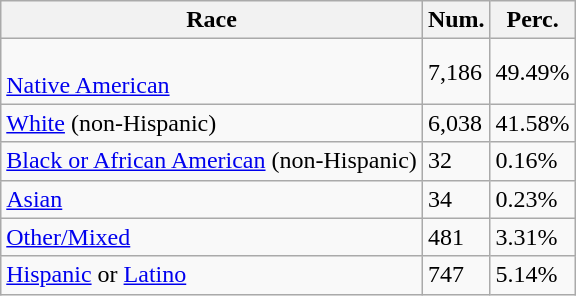<table class="wikitable">
<tr>
<th>Race</th>
<th>Num.</th>
<th>Perc.</th>
</tr>
<tr>
<td><br><a href='#'>Native American</a></td>
<td>7,186</td>
<td>49.49%</td>
</tr>
<tr>
<td><a href='#'>White</a> (non-Hispanic)</td>
<td>6,038</td>
<td>41.58%</td>
</tr>
<tr>
<td><a href='#'>Black or African American</a> (non-Hispanic)</td>
<td>32</td>
<td>0.16%</td>
</tr>
<tr>
<td><a href='#'>Asian</a></td>
<td>34</td>
<td>0.23%</td>
</tr>
<tr>
<td><a href='#'>Other/Mixed</a></td>
<td>481</td>
<td>3.31%</td>
</tr>
<tr>
<td><a href='#'>Hispanic</a> or <a href='#'>Latino</a></td>
<td>747</td>
<td>5.14%</td>
</tr>
</table>
